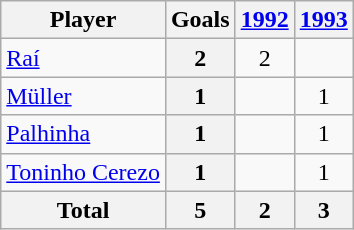<table class="wikitable sortable" style="text-align:center;">
<tr>
<th>Player</th>
<th>Goals</th>
<th><a href='#'>1992</a></th>
<th><a href='#'>1993</a></th>
</tr>
<tr>
<td align="left"> <a href='#'>Raí</a></td>
<th>2</th>
<td>2</td>
<td></td>
</tr>
<tr>
<td align="left"> <a href='#'>Müller</a></td>
<th>1</th>
<td></td>
<td>1</td>
</tr>
<tr>
<td align="left"> <a href='#'>Palhinha</a></td>
<th>1</th>
<td></td>
<td>1</td>
</tr>
<tr>
<td align="left"> <a href='#'>Toninho Cerezo</a></td>
<th>1</th>
<td></td>
<td>1</td>
</tr>
<tr class="sortbottom">
<th>Total</th>
<th>5</th>
<th>2</th>
<th>3</th>
</tr>
</table>
